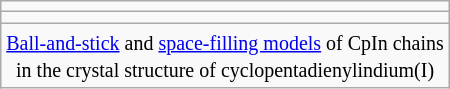<table class="wikitable" style="text-align:center;">
<tr>
<td></td>
</tr>
<tr>
<td></td>
</tr>
<tr>
<td><small><a href='#'>Ball-and-stick</a> and <a href='#'>space-filling models</a> of CpIn chains<br>in the crystal structure of cyclopentadienylindium(I)</small></td>
</tr>
</table>
